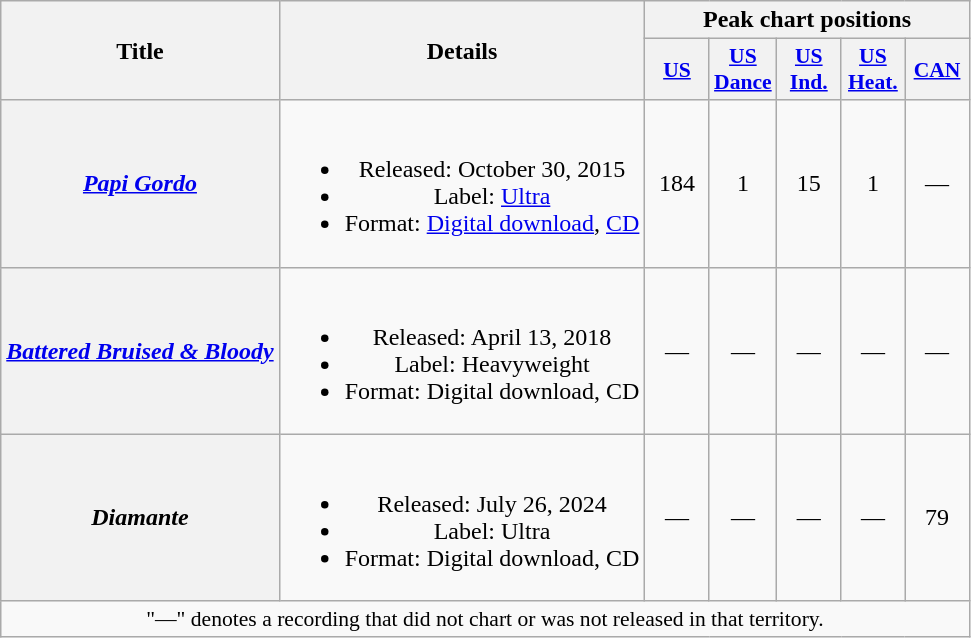<table class="wikitable plainrowheaders" style="text-align:center;">
<tr>
<th scope="col" rowspan="2">Title</th>
<th scope="col" rowspan="2">Details</th>
<th scope="col" colspan="5">Peak chart positions</th>
</tr>
<tr>
<th scope="col" style="width:2.5em;font-size:90%;"><a href='#'>US</a><br></th>
<th scope="col" style="width:2.5em;font-size:90%;"><a href='#'>US<br>Dance</a><br></th>
<th scope="col" style="width:2.5em;font-size:90%;"><a href='#'>US<br>Ind.</a><br></th>
<th scope="col" style="width:2.5em;font-size:90%;"><a href='#'>US<br>Heat.</a><br></th>
<th scope="col" style="width:2.5em;font-size:90%;"><a href='#'>CAN</a><br></th>
</tr>
<tr>
<th scope="row"><em><a href='#'>Papi Gordo</a></em></th>
<td><br><ul><li>Released: October 30, 2015</li><li>Label: <a href='#'>Ultra</a></li><li>Format: <a href='#'>Digital download</a>, <a href='#'>CD</a></li></ul></td>
<td>184</td>
<td>1</td>
<td>15</td>
<td>1</td>
<td>—</td>
</tr>
<tr>
<th scope="row"><em><a href='#'>Battered Bruised & Bloody</a></em></th>
<td><br><ul><li>Released: April 13, 2018</li><li>Label: Heavyweight</li><li>Format: Digital download, CD</li></ul></td>
<td>—</td>
<td>—</td>
<td>—</td>
<td>—</td>
<td>—</td>
</tr>
<tr>
<th scope="row"><em>Diamante</em></th>
<td><br><ul><li>Released: July 26, 2024</li><li>Label: Ultra</li><li>Format: Digital download, CD</li></ul></td>
<td>—</td>
<td>—</td>
<td>—</td>
<td>—</td>
<td>79</td>
</tr>
<tr>
<td colspan="13" style="font-size:90%">"—" denotes a recording that did not chart or was not released in that territory.</td>
</tr>
</table>
